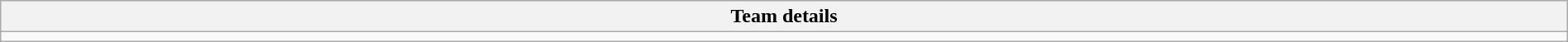<table class="wikitable collapsible collapsed" style="width:100%">
<tr>
<th>Team details</th>
</tr>
<tr>
<td></td>
</tr>
</table>
